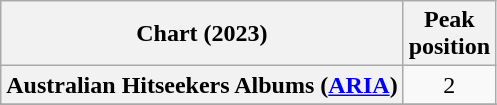<table class="wikitable sortable plainrowheaders" style="text-align:center;">
<tr>
<th scope="col">Chart (2023)</th>
<th scope="col">Peak<br>position</th>
</tr>
<tr>
<th scope="row">Australian Hitseekers Albums (<a href='#'>ARIA</a>)</th>
<td>2</td>
</tr>
<tr>
</tr>
<tr>
</tr>
<tr>
</tr>
<tr>
</tr>
<tr>
</tr>
<tr>
</tr>
<tr>
</tr>
<tr>
</tr>
<tr>
</tr>
<tr>
</tr>
<tr>
</tr>
</table>
